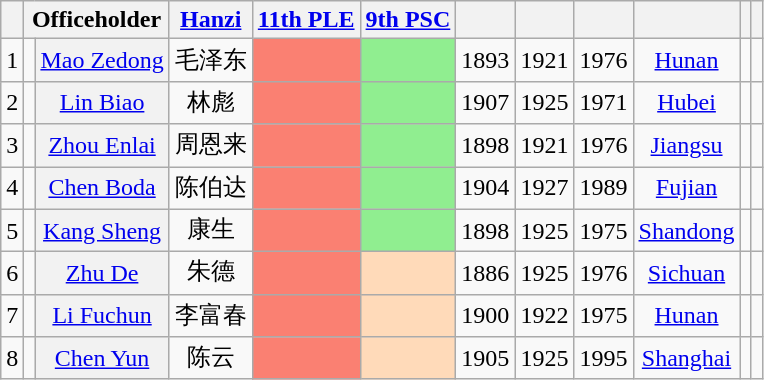<table class="wikitable sortable" style=text-align:center>
<tr>
<th scope=col></th>
<th scope=col colspan="2">Officeholder</th>
<th scope=col><a href='#'>Hanzi</a></th>
<th scope=col><a href='#'>11th PLE</a></th>
<th scope=col><a href='#'>9th PSC</a></th>
<th scope=col></th>
<th scope=col></th>
<th scope=col></th>
<th scope=col></th>
<th scope=col></th>
<th scope=col class="unsortable"></th>
</tr>
<tr>
<td>1</td>
<td></td>
<th align="center" scope="row" style="font-weight:normal;"><a href='#'>Mao Zedong</a></th>
<td data-sort-value="4">毛泽东</td>
<td bgcolor = Salmon></td>
<td bgcolor = LightGreen></td>
<td>1893</td>
<td>1921</td>
<td>1976</td>
<td><a href='#'>Hunan</a></td>
<td></td>
<td></td>
</tr>
<tr>
<td>2</td>
<td></td>
<th align="center" scope="row" style="font-weight:normal;"><a href='#'>Lin Biao</a></th>
<td data-sort-value="4">林彪</td>
<td bgcolor = Salmon></td>
<td bgcolor = LightGreen></td>
<td>1907</td>
<td>1925</td>
<td>1971</td>
<td><a href='#'>Hubei</a></td>
<td></td>
<td></td>
</tr>
<tr>
<td>3</td>
<td></td>
<th align="center" scope="row" style="font-weight:normal;"><a href='#'>Zhou Enlai</a></th>
<td data-sort-value="128">周恩来</td>
<td bgcolor = Salmon></td>
<td bgcolor = LightGreen></td>
<td>1898</td>
<td>1921</td>
<td>1976</td>
<td><a href='#'>Jiangsu</a></td>
<td></td>
<td></td>
</tr>
<tr>
<td>4</td>
<td></td>
<th align="center" scope="row" style="font-weight:normal;"><a href='#'>Chen Boda</a></th>
<td data-sort-value="15">陈伯达</td>
<td bgcolor = Salmon></td>
<td bgcolor = LightGreen></td>
<td>1904</td>
<td>1927</td>
<td>1989</td>
<td><a href='#'>Fujian</a></td>
<td></td>
<td></td>
</tr>
<tr>
<td>5</td>
<td></td>
<th align="center" scope="row" style="font-weight:normal;"><a href='#'>Kang Sheng</a></th>
<td data-sort-value="160">康生</td>
<td bgcolor = Salmon></td>
<td bgcolor = LightGreen></td>
<td>1898</td>
<td>1925</td>
<td>1975</td>
<td><a href='#'>Shandong</a></td>
<td></td>
<td></td>
</tr>
<tr>
<td>6</td>
<td></td>
<th align="center" scope="row" style="font-weight:normal;"><a href='#'>Zhu De</a></th>
<td data-sort-value="53">朱德</td>
<td bgcolor = Salmon></td>
<td bgcolor = PeachPuff></td>
<td>1886</td>
<td>1925</td>
<td>1976</td>
<td><a href='#'>Sichuan</a></td>
<td></td>
<td></td>
</tr>
<tr>
<td>7</td>
<td></td>
<th align="center" scope="row" style="font-weight:normal;"><a href='#'>Li Fuchun</a></th>
<td data-sort-value="160">李富春</td>
<td bgcolor = Salmon></td>
<td bgcolor = PeachPuff></td>
<td>1900</td>
<td>1922</td>
<td>1975</td>
<td><a href='#'>Hunan</a></td>
<td></td>
<td></td>
</tr>
<tr>
<td>8</td>
<td></td>
<th align="center" scope="row" style="font-weight:normal;"><a href='#'>Chen Yun</a></th>
<td data-sort-value="122">陈云</td>
<td bgcolor = Salmon></td>
<td bgcolor = PeachPuff></td>
<td>1905</td>
<td>1925</td>
<td>1995</td>
<td><a href='#'>Shanghai</a></td>
<td></td>
<td></td>
</tr>
</table>
